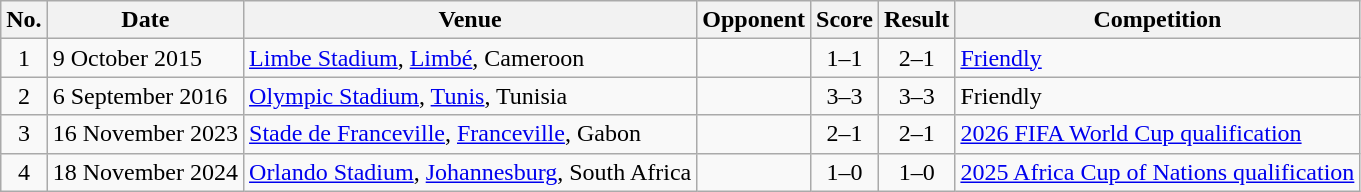<table class="wikitable sortable">
<tr>
<th scope="col">No.</th>
<th scope="col">Date</th>
<th scope="col">Venue</th>
<th scope="col">Opponent</th>
<th scope="col">Score</th>
<th scope="col">Result</th>
<th scope="col">Competition</th>
</tr>
<tr>
<td style="text-align:center">1</td>
<td>9 October 2015</td>
<td><a href='#'>Limbe Stadium</a>, <a href='#'>Limbé</a>, Cameroon</td>
<td></td>
<td style="text-align:center">1–1</td>
<td style="text-align:center">2–1</td>
<td><a href='#'>Friendly</a></td>
</tr>
<tr>
<td style="text-align:center">2</td>
<td>6 September 2016</td>
<td><a href='#'>Olympic Stadium</a>, <a href='#'>Tunis</a>, Tunisia</td>
<td></td>
<td style="text-align:center">3–3</td>
<td style="text-align:center">3–3</td>
<td>Friendly</td>
</tr>
<tr>
<td style="text-align:center">3</td>
<td>16 November 2023</td>
<td><a href='#'>Stade de Franceville</a>, <a href='#'>Franceville</a>, Gabon</td>
<td></td>
<td style="text-align:center">2–1</td>
<td style="text-align:center">2–1</td>
<td><a href='#'>2026 FIFA World Cup qualification</a></td>
</tr>
<tr>
<td style="text-align:center">4</td>
<td>18 November 2024</td>
<td><a href='#'>Orlando Stadium</a>, <a href='#'>Johannesburg</a>, South Africa</td>
<td></td>
<td style="text-align:center">1–0</td>
<td style="text-align:center">1–0</td>
<td><a href='#'>2025 Africa Cup of Nations qualification</a></td>
</tr>
</table>
